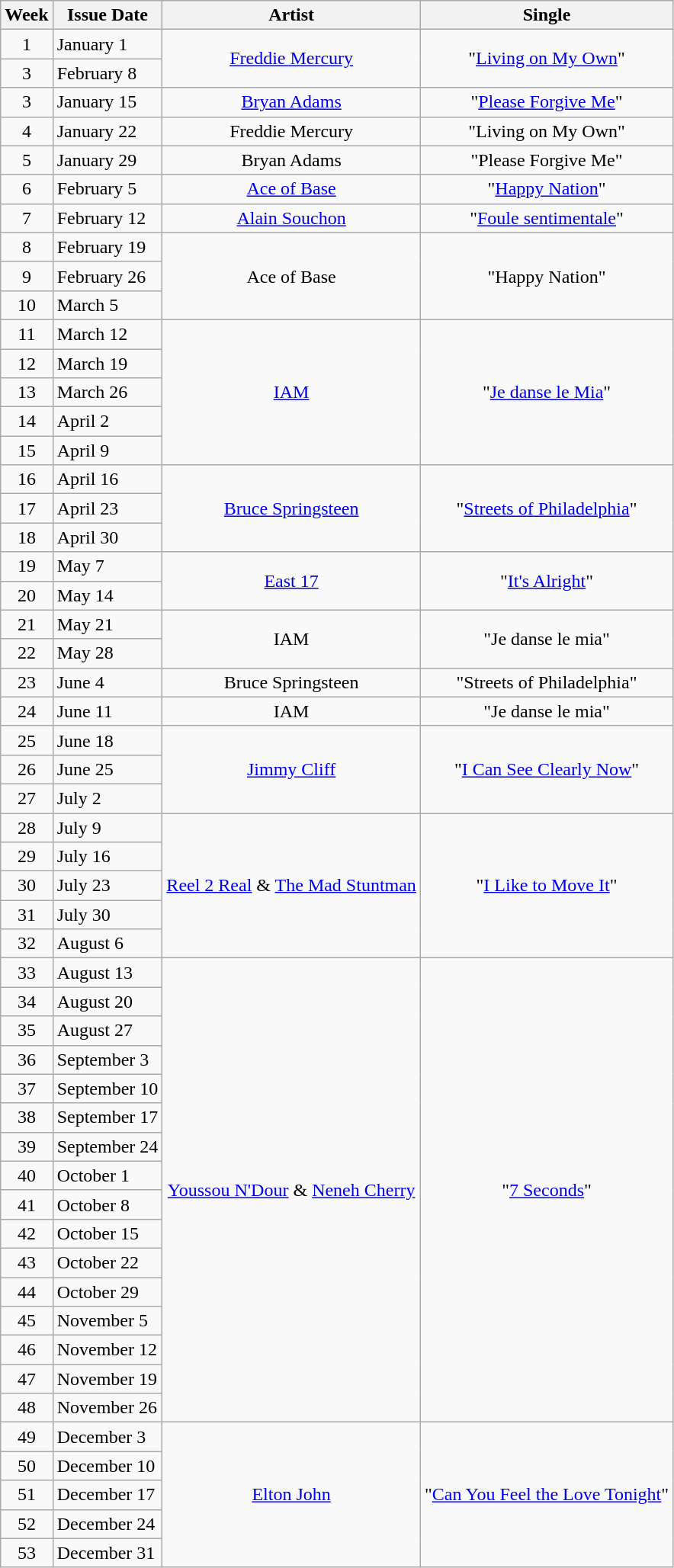<table class="wikitable">
<tr>
<th>Week</th>
<th>Issue Date</th>
<th>Artist</th>
<th>Single</th>
</tr>
<tr>
<td style="text-align: center;">1</td>
<td>January 1</td>
<td rowspan="2" style="text-align: center;"><a href='#'>Freddie Mercury</a></td>
<td rowspan="2" style="text-align: center;">"<a href='#'>Living on My Own</a>"</td>
</tr>
<tr>
<td style="text-align: center;">3</td>
<td>February 8</td>
</tr>
<tr>
<td style="text-align: center;">3</td>
<td>January 15</td>
<td style="text-align: center;"><a href='#'>Bryan Adams</a></td>
<td style="text-align: center;">"<a href='#'>Please Forgive Me</a>"</td>
</tr>
<tr>
<td style="text-align: center;">4</td>
<td>January 22</td>
<td style="text-align: center;">Freddie Mercury</td>
<td style="text-align: center;">"Living on My Own"</td>
</tr>
<tr>
<td style="text-align: center;">5</td>
<td>January 29</td>
<td style="text-align: center;">Bryan Adams</td>
<td style="text-align: center;">"Please Forgive Me"</td>
</tr>
<tr>
<td style="text-align: center;">6</td>
<td>February 5</td>
<td style="text-align: center;"><a href='#'>Ace of Base</a></td>
<td style="text-align: center;">"<a href='#'>Happy Nation</a>"</td>
</tr>
<tr>
<td style="text-align: center;">7</td>
<td>February 12</td>
<td style="text-align: center;"><a href='#'>Alain Souchon</a></td>
<td style="text-align: center;">"<a href='#'>Foule sentimentale</a>"</td>
</tr>
<tr>
<td style="text-align: center;">8</td>
<td>February 19</td>
<td rowspan="3" style="text-align: center;">Ace of Base</td>
<td rowspan="3" style="text-align: center;">"Happy Nation"</td>
</tr>
<tr>
<td style="text-align: center;">9</td>
<td>February 26</td>
</tr>
<tr>
<td style="text-align: center;">10</td>
<td>March 5</td>
</tr>
<tr>
<td style="text-align: center;">11</td>
<td>March 12</td>
<td rowspan="5" style="text-align: center;"><a href='#'>IAM</a></td>
<td rowspan="5" style="text-align: center;">"<a href='#'>Je danse le Mia</a>"</td>
</tr>
<tr>
<td style="text-align: center;">12</td>
<td>March 19</td>
</tr>
<tr>
<td style="text-align: center;">13</td>
<td>March 26</td>
</tr>
<tr>
<td style="text-align: center;">14</td>
<td>April 2</td>
</tr>
<tr>
<td style="text-align: center;">15</td>
<td>April 9</td>
</tr>
<tr>
<td style="text-align: center;">16</td>
<td>April 16</td>
<td rowspan="3" style="text-align: center;"><a href='#'>Bruce Springsteen</a></td>
<td rowspan="3" style="text-align: center;">"<a href='#'>Streets of Philadelphia</a>"</td>
</tr>
<tr>
<td style="text-align: center;">17</td>
<td>April 23</td>
</tr>
<tr>
<td style="text-align: center;">18</td>
<td>April 30</td>
</tr>
<tr>
<td style="text-align: center;">19</td>
<td>May 7</td>
<td rowspan="2" style="text-align: center;"><a href='#'>East 17</a></td>
<td rowspan="2" style="text-align: center;">"<a href='#'>It's Alright</a>"</td>
</tr>
<tr>
<td style="text-align: center;">20</td>
<td>May 14</td>
</tr>
<tr>
<td style="text-align: center;">21</td>
<td>May 21</td>
<td rowspan="2" style="text-align: center;">IAM</td>
<td rowspan="2" style="text-align: center;">"Je danse le mia"</td>
</tr>
<tr>
<td style="text-align: center;">22</td>
<td>May 28</td>
</tr>
<tr>
<td style="text-align: center;">23</td>
<td>June 4</td>
<td style="text-align: center;">Bruce Springsteen</td>
<td style="text-align: center;">"Streets of Philadelphia"</td>
</tr>
<tr>
<td style="text-align: center;">24</td>
<td>June 11</td>
<td style="text-align: center;">IAM</td>
<td style="text-align: center;">"Je danse le mia"</td>
</tr>
<tr>
<td style="text-align: center;">25</td>
<td>June 18</td>
<td rowspan="3" style="text-align: center;"><a href='#'>Jimmy Cliff</a></td>
<td rowspan="3" style="text-align: center;">"<a href='#'>I Can See Clearly Now</a>"</td>
</tr>
<tr>
<td style="text-align: center;">26</td>
<td>June 25</td>
</tr>
<tr>
<td style="text-align: center;">27</td>
<td>July 2</td>
</tr>
<tr>
<td style="text-align: center;">28</td>
<td>July 9</td>
<td rowspan="5" style="text-align: center;"><a href='#'>Reel 2 Real</a> & <a href='#'>The Mad Stuntman</a></td>
<td rowspan="5" style="text-align: center;">"<a href='#'>I Like to Move It</a>"</td>
</tr>
<tr>
<td style="text-align: center;">29</td>
<td>July 16</td>
</tr>
<tr>
<td style="text-align: center;">30</td>
<td>July 23</td>
</tr>
<tr>
<td style="text-align: center;">31</td>
<td>July 30</td>
</tr>
<tr>
<td style="text-align: center;">32</td>
<td>August 6</td>
</tr>
<tr>
<td style="text-align: center;">33</td>
<td>August 13</td>
<td rowspan="16" style="text-align: center;"><a href='#'>Youssou N'Dour</a> & <a href='#'>Neneh Cherry</a></td>
<td rowspan="16" style="text-align: center;">"<a href='#'>7 Seconds</a>"</td>
</tr>
<tr>
<td style="text-align: center;">34</td>
<td>August 20</td>
</tr>
<tr>
<td style="text-align: center;">35</td>
<td>August 27</td>
</tr>
<tr>
<td style="text-align: center;">36</td>
<td>September 3</td>
</tr>
<tr>
<td style="text-align: center;">37</td>
<td>September 10</td>
</tr>
<tr>
<td style="text-align: center;">38</td>
<td>September 17</td>
</tr>
<tr>
<td style="text-align: center;">39</td>
<td>September 24</td>
</tr>
<tr>
<td style="text-align: center;">40</td>
<td>October 1</td>
</tr>
<tr>
<td style="text-align: center;">41</td>
<td>October 8</td>
</tr>
<tr>
<td style="text-align: center;">42</td>
<td>October 15</td>
</tr>
<tr>
<td style="text-align: center;">43</td>
<td>October 22</td>
</tr>
<tr>
<td style="text-align: center;">44</td>
<td>October 29</td>
</tr>
<tr>
<td style="text-align: center;">45</td>
<td>November 5</td>
</tr>
<tr>
<td style="text-align: center;">46</td>
<td>November 12</td>
</tr>
<tr>
<td style="text-align: center;">47</td>
<td>November 19</td>
</tr>
<tr>
<td style="text-align: center;">48</td>
<td>November 26</td>
</tr>
<tr>
<td style="text-align: center;">49</td>
<td>December 3</td>
<td rowspan="5" style="text-align: center;"><a href='#'>Elton John</a></td>
<td rowspan="5" style="text-align: center;">"<a href='#'>Can You Feel the Love Tonight</a>"</td>
</tr>
<tr>
<td style="text-align: center;">50</td>
<td>December 10</td>
</tr>
<tr>
<td style="text-align: center;">51</td>
<td>December 17</td>
</tr>
<tr>
<td style="text-align: center;">52</td>
<td>December 24</td>
</tr>
<tr>
<td style="text-align: center;">53</td>
<td>December 31</td>
</tr>
</table>
